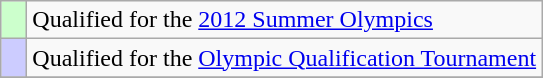<table class="wikitable" style="text-align: left;">
<tr>
<td width=10px bgcolor=#ccffcc></td>
<td>Qualified for the <a href='#'>2012 Summer Olympics</a></td>
</tr>
<tr>
<td width=10px bgcolor=#ccccff></td>
<td>Qualified for the <a href='#'>Olympic Qualification Tournament</a></td>
</tr>
<tr>
</tr>
</table>
